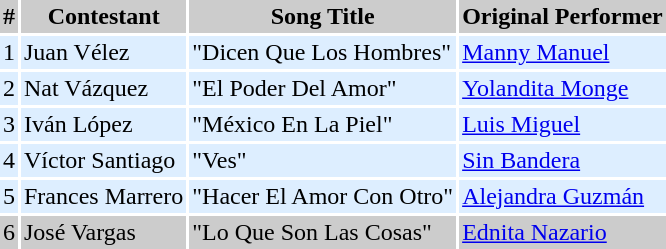<table cellpadding=2 cellspacing=2>
<tr bgcolor=#cccccc>
<th>#</th>
<th>Contestant</th>
<th>Song Title</th>
<th>Original Performer</th>
</tr>
<tr bgcolor=#DDEEFF>
<td align=center>1</td>
<td>Juan Vélez</td>
<td>"Dicen Que Los Hombres"</td>
<td><a href='#'>Manny Manuel</a></td>
</tr>
<tr bgcolor=#DDEEFF>
<td align=center>2</td>
<td>Nat Vázquez</td>
<td>"El Poder Del Amor"</td>
<td><a href='#'>Yolandita Monge</a></td>
</tr>
<tr bgcolor=#DDEEFF>
<td align=center>3</td>
<td>Iván López</td>
<td>"México En La Piel"</td>
<td><a href='#'>Luis Miguel</a></td>
</tr>
<tr bgcolor=#DDEEFF>
<td align=center>4</td>
<td>Víctor Santiago</td>
<td>"Ves"</td>
<td><a href='#'>Sin Bandera</a></td>
</tr>
<tr bgcolor=#DDEEFF>
<td align=center>5</td>
<td>Frances Marrero</td>
<td>"Hacer El Amor Con Otro"</td>
<td><a href='#'>Alejandra Guzmán</a></td>
</tr>
<tr bgcolor=#CCCCCC>
<td align=center>6</td>
<td>José Vargas</td>
<td>"Lo Que Son Las Cosas"</td>
<td><a href='#'>Ednita Nazario</a></td>
</tr>
</table>
